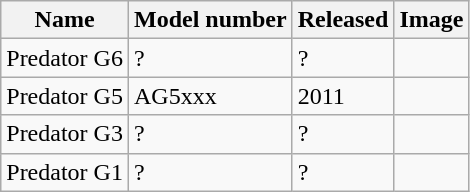<table class="wikitable sortable">
<tr>
<th>Name</th>
<th>Model number</th>
<th>Released</th>
<th>Image</th>
</tr>
<tr>
<td>Predator G6</td>
<td>?</td>
<td>?</td>
<td></td>
</tr>
<tr>
<td>Predator G5</td>
<td>AG5xxx</td>
<td>2011</td>
<td></td>
</tr>
<tr>
<td>Predator G3</td>
<td>?</td>
<td>?</td>
<td></td>
</tr>
<tr>
<td>Predator G1</td>
<td>?</td>
<td>?</td>
<td></td>
</tr>
</table>
